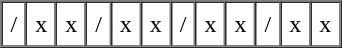<table border=1 cellspacing=0 cellpadding=5>
<tr>
<td>/</td>
<td>x</td>
<td>x</td>
<td>/</td>
<td>x</td>
<td>x</td>
<td>/</td>
<td>x</td>
<td>x</td>
<td>/</td>
<td>x</td>
<td>x</td>
</tr>
</table>
